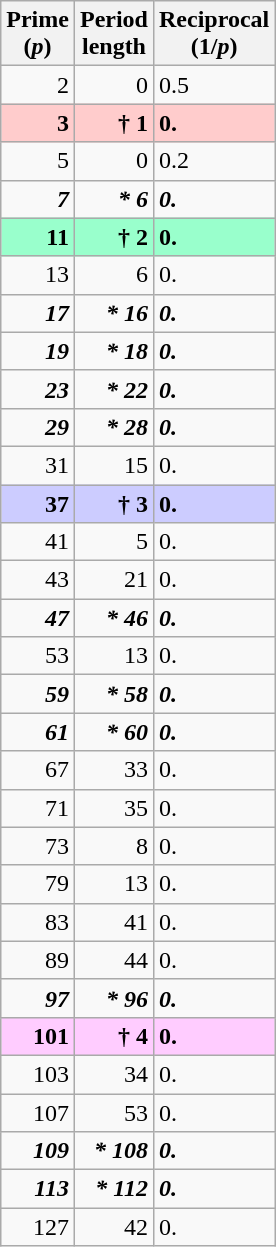<table class="wikitable" style="text-align:right;">
<tr>
<th>Prime<br>(<em>p</em>)</th>
<th>Period<br>length</th>
<th>Reciprocal<br>(1/<em>p</em>)</th>
</tr>
<tr>
<td>2</td>
<td>0</td>
<td style="text-align:left;">0.5</td>
</tr>
<tr style="font-weight:bold;color:#000000;background:#ffcccc;">
<td>3</td>
<td>† 1</td>
<td style="text-align:left;">0.</td>
</tr>
<tr>
<td>5</td>
<td>0</td>
<td style="text-align:left;">0.2</td>
</tr>
<tr style="font-style:italic; font-weight:bold;">
<td>7</td>
<td>* 6</td>
<td style="text-align:left;">0.</td>
</tr>
<tr style="font-weight:bold;color:#000000;background:#99ffcc;">
<td>11</td>
<td>† 2</td>
<td style="text-align:left;">0.</td>
</tr>
<tr>
<td>13</td>
<td>6</td>
<td style="text-align:left;">0.</td>
</tr>
<tr style="font-style:italic; font-weight:bold;">
<td>17</td>
<td>* 16</td>
<td style="text-align:left;">0.</td>
</tr>
<tr style="font-style:italic; font-weight:bold;">
<td>19</td>
<td>* 18</td>
<td style="text-align:left;">0.</td>
</tr>
<tr style="font-style:italic; font-weight:bold;">
<td>23</td>
<td>* 22</td>
<td style="text-align:left;">0.</td>
</tr>
<tr style="font-style:italic; font-weight:bold;">
<td>29</td>
<td>* 28</td>
<td style="text-align:left;">0.</td>
</tr>
<tr>
<td>31</td>
<td>15</td>
<td style="text-align:left;">0.</td>
</tr>
<tr style="font-weight:bold;color:#000000;background:#ccccff;">
<td>37</td>
<td>† 3</td>
<td style="text-align:left;">0.</td>
</tr>
<tr>
<td>41</td>
<td>5</td>
<td style="text-align:left;">0.</td>
</tr>
<tr>
<td>43</td>
<td>21</td>
<td style="text-align:left;">0.</td>
</tr>
<tr style="font-style:italic; font-weight:bold;">
<td>47</td>
<td>* 46</td>
<td style="text-align:left;">0.</td>
</tr>
<tr>
<td>53</td>
<td>13</td>
<td style="text-align:left;">0.</td>
</tr>
<tr style="font-style:italic; font-weight:bold;">
<td>59</td>
<td>* 58</td>
<td style="text-align:left;">0.</td>
</tr>
<tr style="font-style:italic; font-weight:bold;">
<td>61</td>
<td>* 60</td>
<td style="text-align:left;">0.</td>
</tr>
<tr>
<td>67</td>
<td>33</td>
<td style="text-align:left;">0.</td>
</tr>
<tr>
<td>71</td>
<td>35</td>
<td style="text-align:left;">0.</td>
</tr>
<tr>
<td>73</td>
<td>8</td>
<td style="text-align:left;">0.</td>
</tr>
<tr>
<td>79</td>
<td>13</td>
<td style="text-align:left;">0.</td>
</tr>
<tr>
<td>83</td>
<td>41</td>
<td style="text-align:left;">0.</td>
</tr>
<tr>
<td>89</td>
<td>44</td>
<td style="text-align:left;">0.</td>
</tr>
<tr style="font-style:italic; font-weight:bold;">
<td>97</td>
<td>* 96</td>
<td style="text-align:left;">0.</td>
</tr>
<tr style="font-weight:bold;color:#000000;background:#ffccff;">
<td>101</td>
<td>† 4</td>
<td style="text-align:left;">0.</td>
</tr>
<tr>
<td>103</td>
<td>34</td>
<td style="text-align:left;">0.</td>
</tr>
<tr>
<td>107</td>
<td>53</td>
<td style="text-align:left;">0.</td>
</tr>
<tr style="font-style:italic; font-weight:bold;">
<td>109</td>
<td>* 108</td>
<td style="text-align:left;">0.</td>
</tr>
<tr style="font-style:italic; font-weight:bold;">
<td>113</td>
<td>* 112</td>
<td style="text-align:left;">0.</td>
</tr>
<tr>
<td>127</td>
<td>42</td>
<td style="text-align:left;">0.</td>
</tr>
</table>
